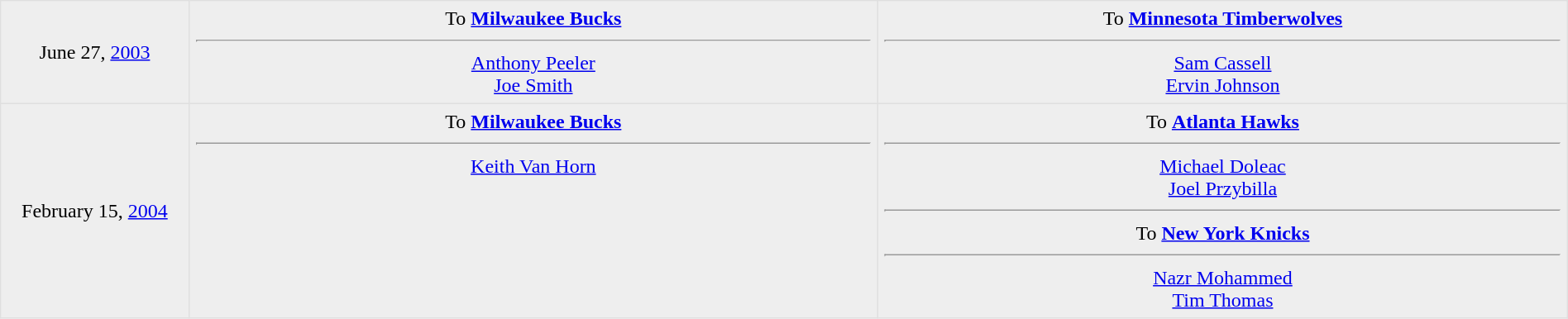<table border=1 style="border-collapse:collapse; text-align: center; width: 100%" bordercolor="#DFDFDF"  cellpadding="5">
<tr bgcolor="eeeeee">
<td style="width:12%">June 27, <a href='#'>2003</a></td>
<td style="width:44%" valign="top">To <strong><a href='#'>Milwaukee Bucks</a></strong><hr><a href='#'>Anthony Peeler</a><br><a href='#'>Joe Smith</a></td>
<td style="width:44%" valign="top">To <strong><a href='#'>Minnesota Timberwolves</a></strong><hr><a href='#'>Sam Cassell</a><br><a href='#'>Ervin Johnson</a></td>
</tr>
<tr bgcolor="eeeeee">
<td style="width:12%">February 15, <a href='#'>2004</a></td>
<td style="width:44%" valign="top">To <strong><a href='#'>Milwaukee Bucks</a></strong><hr><a href='#'>Keith Van Horn</a></td>
<td style="width:44%" valign="top">To <strong><a href='#'>Atlanta Hawks</a></strong><hr><a href='#'>Michael Doleac</a><br><a href='#'>Joel Przybilla</a><hr>To <strong><a href='#'>New York Knicks</a></strong><hr><a href='#'>Nazr Mohammed</a><br><a href='#'>Tim Thomas</a></td>
</tr>
</table>
